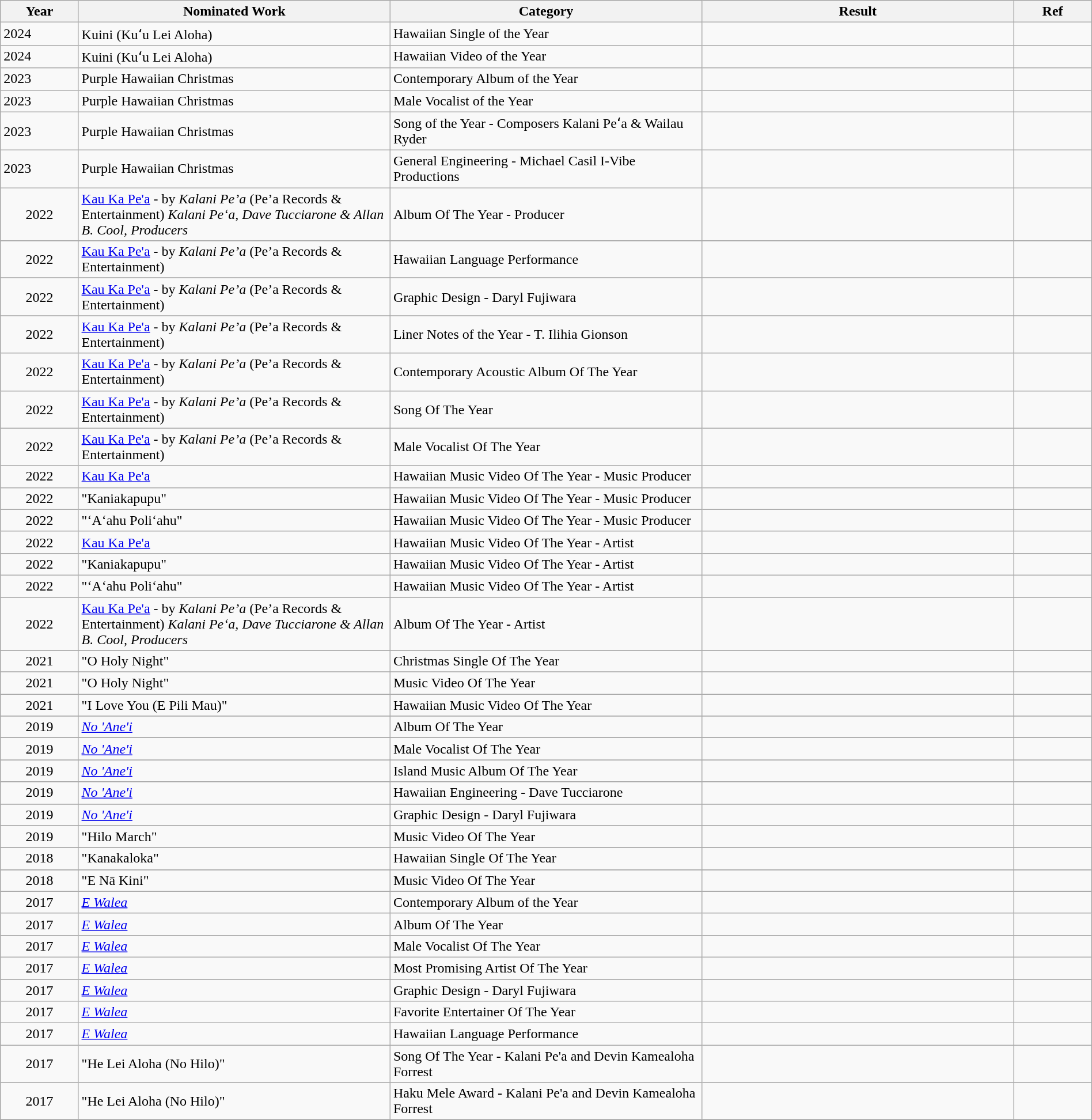<table class="wikitable" width="100%">
<tr>
<th width="5%">Year</th>
<th width="20%">Nominated Work</th>
<th width="20%">Category</th>
<th width="20%">Result</th>
<th width="5%">Ref</th>
</tr>
<tr>
<td>2024</td>
<td>Kuini (Kuʻu Lei Aloha)</td>
<td>Hawaiian Single of the Year</td>
<td></td>
<td></td>
</tr>
<tr>
<td>2024</td>
<td>Kuini (Kuʻu Lei Aloha)</td>
<td>Hawaiian Video of the Year</td>
<td></td>
<td></td>
</tr>
<tr>
<td>2023</td>
<td>Purple Hawaiian Christmas</td>
<td>Contemporary Album of the Year</td>
<td></td>
<td></td>
</tr>
<tr>
<td>2023</td>
<td>Purple Hawaiian Christmas</td>
<td>Male Vocalist of the Year</td>
<td></td>
<td></td>
</tr>
<tr>
<td>2023</td>
<td>Purple Hawaiian Christmas</td>
<td>Song of the Year - Composers Kalani Peʻa & Wailau Ryder</td>
<td></td>
<td></td>
</tr>
<tr>
<td>2023</td>
<td>Purple Hawaiian Christmas</td>
<td>General Engineering - Michael Casil I-Vibe Productions</td>
<td></td>
<td></td>
</tr>
<tr>
<td align="center">2022</td>
<td><a href='#'>Kau Ka Pe'a</a> - by <em>Kalani Pe’a</em> (Pe’a Records & Entertainment) <em>Kalani Pe‘a, Dave Tucciarone & Allan B. Cool, Producers</em></td>
<td>Album Of The Year - Producer</td>
<td></td>
<td align="center"></td>
</tr>
<tr |->
</tr>
<tr>
<td align="center">2022</td>
<td><a href='#'>Kau Ka Pe'a</a> - by <em>Kalani Pe’a</em> (Pe’a Records & Entertainment)</td>
<td>Hawaiian Language Performance</td>
<td></td>
<td align="center"></td>
</tr>
<tr |->
</tr>
<tr>
<td align="center">2022</td>
<td><a href='#'>Kau Ka Pe'a</a> - by <em>Kalani Pe’a</em> (Pe’a Records & Entertainment)</td>
<td>Graphic Design - Daryl Fujiwara</td>
<td></td>
<td align="center"></td>
</tr>
<tr |->
</tr>
<tr>
<td align="center">2022</td>
<td><a href='#'>Kau Ka Pe'a</a> - by <em>Kalani Pe’a</em> (Pe’a Records & Entertainment)</td>
<td>Liner Notes of the Year - T. Ilihia Gionson</td>
<td></td>
<td align="center"></td>
</tr>
<tr |->
<td align="center">2022</td>
<td><a href='#'>Kau Ka Pe'a</a> - by <em>Kalani Pe’a</em> (Pe’a Records & Entertainment)</td>
<td>Contemporary Acoustic Album Of The Year</td>
<td></td>
<td align="center"></td>
</tr>
<tr |->
<td align="center">2022</td>
<td><a href='#'>Kau Ka Pe'a</a> - by <em>Kalani Pe’a</em> (Pe’a Records & Entertainment)</td>
<td>Song Of The Year</td>
<td></td>
<td align="center"></td>
</tr>
<tr |->
<td align="center">2022</td>
<td><a href='#'>Kau Ka Pe'a</a> - by <em>Kalani Pe’a</em> (Pe’a Records & Entertainment)</td>
<td>Male Vocalist Of The Year</td>
<td></td>
<td align="center"></td>
</tr>
<tr |->
<td align="center">2022</td>
<td><a href='#'>Kau Ka Pe'a</a></td>
<td>Hawaiian Music Video Of The Year - Music Producer</td>
<td></td>
<td align="center"></td>
</tr>
<tr |->
<td align="center">2022</td>
<td>"Kaniakapupu"</td>
<td>Hawaiian Music Video Of The Year - Music Producer</td>
<td></td>
<td align="center"></td>
</tr>
<tr |->
<td align="center">2022</td>
<td>"‘A‘ahu Poli‘ahu"</td>
<td>Hawaiian Music Video Of The Year - Music Producer</td>
<td></td>
<td align="center"></td>
</tr>
<tr |->
<td align="center">2022</td>
<td><a href='#'>Kau Ka Pe'a</a></td>
<td>Hawaiian Music Video Of The Year - Artist</td>
<td></td>
<td align="center"></td>
</tr>
<tr |->
<td align="center">2022</td>
<td>"Kaniakapupu"</td>
<td>Hawaiian Music Video Of The Year - Artist</td>
<td></td>
<td align="center"></td>
</tr>
<tr |->
<td align="center">2022</td>
<td>"‘A‘ahu Poli‘ahu"</td>
<td>Hawaiian Music Video Of The Year - Artist</td>
<td></td>
<td align="center"></td>
</tr>
<tr |->
<td align="center">2022</td>
<td><a href='#'>Kau Ka Pe'a</a> - by <em>Kalani Pe’a</em> (Pe’a Records & Entertainment) <em>Kalani Pe‘a, Dave Tucciarone & Allan B. Cool, Producers</em></td>
<td>Album Of The Year - Artist</td>
<td></td>
<td align="center"></td>
</tr>
<tr>
</tr>
<tr>
<td align="center">2021</td>
<td>"O Holy Night"</td>
<td>Christmas Single Of The Year</td>
<td></td>
<td align="center"></td>
</tr>
<tr>
</tr>
<tr>
<td align="center">2021</td>
<td>"O Holy Night"</td>
<td>Music Video Of The Year</td>
<td></td>
<td align="center"></td>
</tr>
<tr>
</tr>
<tr>
<td align="center">2021</td>
<td>"I Love You (E Pili Mau)"</td>
<td>Hawaiian Music Video Of The Year</td>
<td></td>
<td align="center"></td>
</tr>
<tr>
</tr>
<tr>
<td align="center">2019</td>
<td><em><a href='#'>No 'Ane'i</a></em></td>
<td>Album Of The Year</td>
<td></td>
<td align="center"></td>
</tr>
<tr>
</tr>
<tr>
<td align="center">2019</td>
<td><em><a href='#'>No 'Ane'i</a></em></td>
<td>Male Vocalist Of The Year</td>
<td></td>
<td align="center"></td>
</tr>
<tr>
</tr>
<tr>
<td align="center">2019</td>
<td><em><a href='#'>No 'Ane'i</a></em></td>
<td>Island Music Album Of The Year</td>
<td></td>
<td align="center"></td>
</tr>
<tr>
</tr>
<tr>
<td align="center">2019</td>
<td><em><a href='#'>No 'Ane'i</a></em></td>
<td>Hawaiian Engineering - Dave Tucciarone</td>
<td></td>
<td align="center"></td>
</tr>
<tr>
</tr>
<tr>
<td align="center">2019</td>
<td><em><a href='#'>No 'Ane'i</a></em></td>
<td>Graphic Design - Daryl Fujiwara</td>
<td></td>
<td align="center"></td>
</tr>
<tr>
</tr>
<tr>
<td align="center">2019</td>
<td>"Hilo March"</td>
<td>Music Video Of The Year</td>
<td></td>
<td align="center"></td>
</tr>
<tr>
</tr>
<tr>
<td align="center">2018</td>
<td>"Kanakaloka"</td>
<td>Hawaiian Single Of The Year</td>
<td></td>
<td align="center"></td>
</tr>
<tr>
</tr>
<tr>
<td align="center">2018</td>
<td>"E Nā Kini"</td>
<td>Music Video Of The Year</td>
<td></td>
<td align="center"></td>
</tr>
<tr>
</tr>
<tr>
<td align="center">2017</td>
<td><em><a href='#'>E Walea</a></em></td>
<td>Contemporary Album of the Year</td>
<td></td>
<td align="center"></td>
</tr>
<tr>
<td align="center">2017</td>
<td><em><a href='#'>E Walea</a></em></td>
<td>Album Of The Year</td>
<td></td>
<td align="center"></td>
</tr>
<tr>
<td align="center">2017</td>
<td><em><a href='#'>E Walea</a></em></td>
<td>Male Vocalist Of The Year</td>
<td></td>
<td align="center"></td>
</tr>
<tr>
<td align="center">2017</td>
<td><em><a href='#'>E Walea</a></em></td>
<td>Most Promising Artist Of The Year</td>
<td></td>
<td align="center"></td>
</tr>
<tr>
<td align="center">2017</td>
<td><em><a href='#'>E Walea</a></em></td>
<td>Graphic Design - Daryl Fujiwara</td>
<td></td>
<td align="center"></td>
</tr>
<tr>
<td align="center">2017</td>
<td><em><a href='#'>E Walea</a></em></td>
<td>Favorite Entertainer Of The Year</td>
<td></td>
<td align="center"></td>
</tr>
<tr>
<td align="center">2017</td>
<td><em><a href='#'>E Walea</a></em></td>
<td>Hawaiian Language Performance</td>
<td></td>
<td align="center"></td>
</tr>
<tr>
<td align="center">2017</td>
<td>"He Lei Aloha (No Hilo)"</td>
<td>Song Of The Year - Kalani Pe'a and Devin Kamealoha Forrest</td>
<td></td>
<td align="center"></td>
</tr>
<tr>
<td align="center">2017</td>
<td>"He Lei Aloha (No Hilo)"</td>
<td>Haku Mele Award - Kalani Pe'a and Devin Kamealoha Forrest</td>
<td></td>
<td align="center"></td>
</tr>
<tr>
</tr>
</table>
